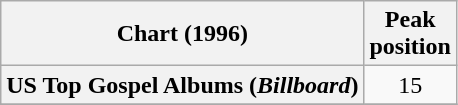<table class="wikitable sortable plainrowheaders">
<tr>
<th scope="col">Chart (1996)</th>
<th scope="col">Peak<br>position</th>
</tr>
<tr>
<th scope="row">US Top Gospel Albums (<em>Billboard</em>)</th>
<td align="center">15</td>
</tr>
<tr>
</tr>
</table>
